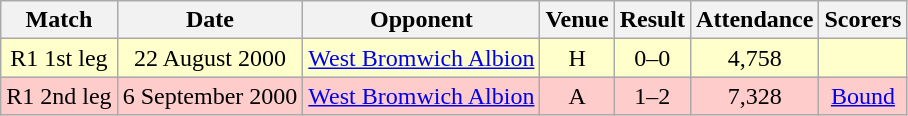<table class="wikitable" style="font-size:100%; text-align:center">
<tr>
<th>Match</th>
<th>Date</th>
<th>Opponent</th>
<th>Venue</th>
<th>Result</th>
<th>Attendance</th>
<th>Scorers</th>
</tr>
<tr style="background: #FFFFCC;">
<td>R1 1st leg</td>
<td>22 August 2000</td>
<td><a href='#'>West Bromwich Albion</a></td>
<td>H</td>
<td>0–0</td>
<td>4,758</td>
<td></td>
</tr>
<tr style="background: #FFCCCC;">
<td>R1 2nd leg</td>
<td>6 September 2000</td>
<td><a href='#'>West Bromwich Albion</a></td>
<td>A</td>
<td>1–2</td>
<td>7,328</td>
<td><a href='#'>Bound</a></td>
</tr>
</table>
